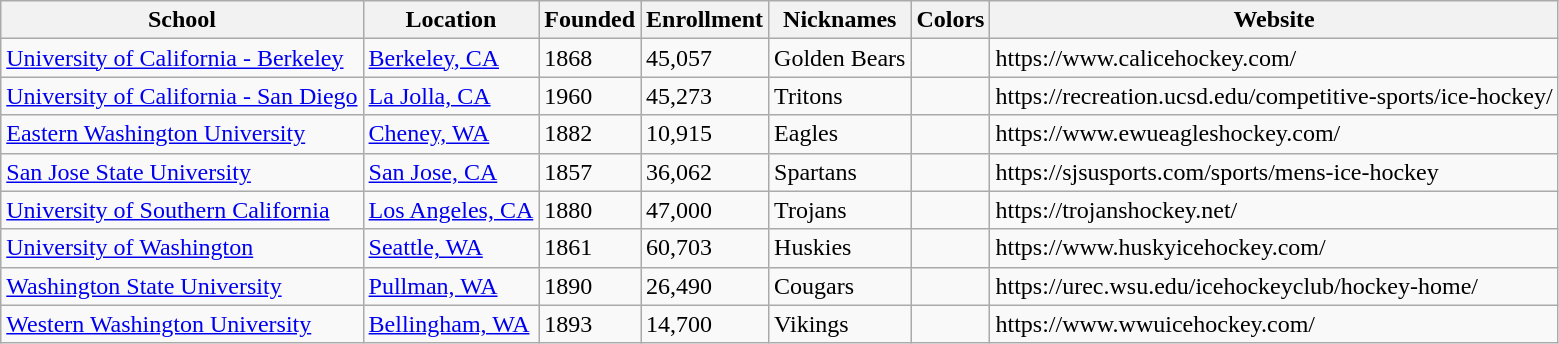<table class="wikitable sortable">
<tr>
<th>School</th>
<th>Location</th>
<th>Founded</th>
<th>Enrollment</th>
<th>Nicknames</th>
<th>Colors</th>
<th>Website</th>
</tr>
<tr>
<td><a href='#'>University of California - Berkeley</a></td>
<td><a href='#'>Berkeley, CA</a></td>
<td>1868</td>
<td>45,057</td>
<td>Golden Bears</td>
<td> </td>
<td>https://www.calicehockey.com/</td>
</tr>
<tr>
<td><a href='#'>University of California - San Diego</a></td>
<td><a href='#'>La Jolla, CA</a></td>
<td>1960</td>
<td>45,273</td>
<td>Tritons</td>
<td> </td>
<td>https://recreation.ucsd.edu/competitive-sports/ice-hockey/</td>
</tr>
<tr>
<td><a href='#'>Eastern Washington University</a></td>
<td><a href='#'>Cheney, WA</a></td>
<td>1882</td>
<td>10,915</td>
<td>Eagles</td>
<td> </td>
<td>https://www.ewueagleshockey.com/</td>
</tr>
<tr>
<td><a href='#'>San Jose State University</a></td>
<td><a href='#'>San Jose, CA</a></td>
<td>1857</td>
<td>36,062</td>
<td>Spartans</td>
<td> </td>
<td>https://sjsusports.com/sports/mens-ice-hockey</td>
</tr>
<tr>
<td><a href='#'>University of Southern California</a></td>
<td><a href='#'>Los Angeles, CA</a></td>
<td>1880</td>
<td>47,000</td>
<td>Trojans</td>
<td> </td>
<td>https://trojanshockey.net/</td>
</tr>
<tr>
<td><a href='#'>University of Washington</a></td>
<td><a href='#'>Seattle, WA</a></td>
<td>1861</td>
<td>60,703</td>
<td>Huskies</td>
<td> </td>
<td>https://www.huskyicehockey.com/</td>
</tr>
<tr>
<td><a href='#'>Washington State University</a></td>
<td><a href='#'>Pullman, WA</a></td>
<td>1890</td>
<td>26,490</td>
<td>Cougars</td>
<td> </td>
<td>https://urec.wsu.edu/icehockeyclub/hockey-home/</td>
</tr>
<tr>
<td><a href='#'>Western Washington University</a></td>
<td><a href='#'>Bellingham, WA</a></td>
<td>1893</td>
<td>14,700</td>
<td>Vikings</td>
<td> </td>
<td>https://www.wwuicehockey.com/</td>
</tr>
</table>
